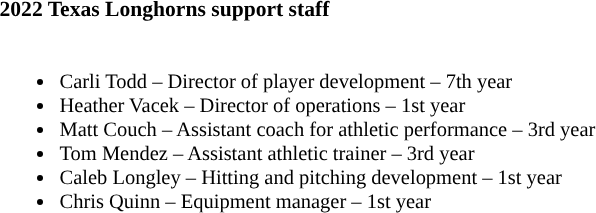<table class="toccolours" style="border-collapse:collapse; font-size:90%;">
<tr>
<td colspan="1"><strong>2022 Texas Longhorns support staff</strong></td>
</tr>
<tr>
<td style="text-align: left; font-size: 95%;" valign="top"><br><ul><li>Carli Todd – Director of player development – 7th year</li><li>Heather Vacek – Director of operations – 1st year</li><li>Matt Couch – Assistant coach for athletic performance – 3rd year</li><li>Tom Mendez – Assistant athletic trainer – 3rd year</li><li>Caleb Longley – Hitting and pitching development – 1st year</li><li>Chris Quinn – Equipment manager – 1st year</li></ul></td>
</tr>
</table>
